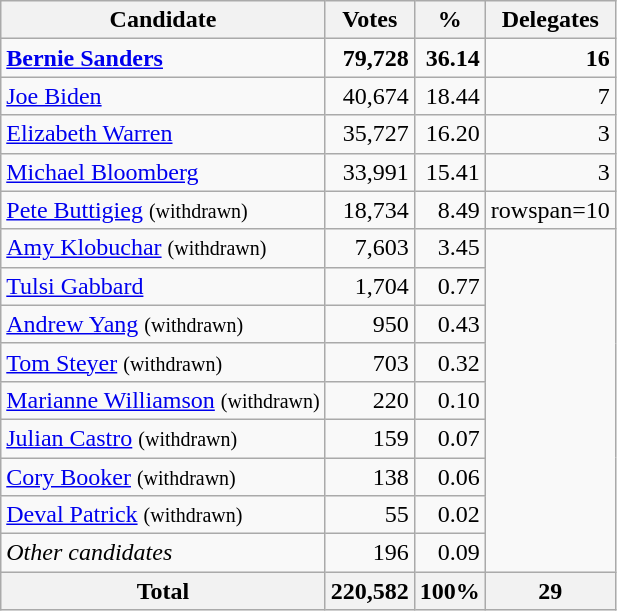<table class="wikitable sortable" style="text-align:right;">
<tr>
<th>Candidate</th>
<th>Votes</th>
<th>%</th>
<th>Delegates</th>
</tr>
<tr>
<td style="text-align:left;" data-sort-value="Sanders, Bernie"><strong><a href='#'>Bernie Sanders</a></strong></td>
<td><strong>79,728</strong></td>
<td><strong>36.14</strong></td>
<td><strong>16</strong></td>
</tr>
<tr>
<td style="text-align:left;" data-sort-value="Biden, Joe"><a href='#'>Joe Biden</a></td>
<td>40,674</td>
<td>18.44</td>
<td>7</td>
</tr>
<tr>
<td style="text-align:left;" data-sort-value="Warren, Elizabeth"><a href='#'>Elizabeth Warren</a></td>
<td>35,727</td>
<td>16.20</td>
<td>3</td>
</tr>
<tr>
<td style="text-align:left;" data-sort-value="Bloomberg, Michael"><a href='#'>Michael Bloomberg</a></td>
<td>33,991</td>
<td>15.41</td>
<td>3</td>
</tr>
<tr>
<td style="text-align:left;" data-sort-value="Buttigieg, Pete"><a href='#'>Pete Buttigieg</a> <small>(withdrawn)</small></td>
<td>18,734</td>
<td>8.49</td>
<td>rowspan=10 </td>
</tr>
<tr>
<td style="text-align:left;" data-sort-value="Klobuchar, Amy"><a href='#'>Amy Klobuchar</a> <small>(withdrawn)</small></td>
<td>7,603</td>
<td>3.45</td>
</tr>
<tr>
<td style="text-align:left;" data-sort-value="Gabbard, Tulsi"><a href='#'>Tulsi Gabbard</a></td>
<td>1,704</td>
<td>0.77</td>
</tr>
<tr>
<td style="text-align:left;" data-sort-value="Yang, Andrew"><a href='#'>Andrew Yang</a> <small>(withdrawn)</small></td>
<td>950</td>
<td>0.43</td>
</tr>
<tr>
<td style="text-align:left;" data-sort-value="Steyer, Tom"><a href='#'>Tom Steyer</a> <small>(withdrawn)</small></td>
<td>703</td>
<td>0.32</td>
</tr>
<tr>
<td style="text-align:left;" data-sort-value="Williamson, Marianne"><a href='#'>Marianne Williamson</a> <small>(withdrawn)</small></td>
<td>220</td>
<td>0.10</td>
</tr>
<tr>
<td style="text-align:left;" data-sort-value="Castro, Julian"><a href='#'>Julian Castro</a> <small>(withdrawn)</small></td>
<td>159</td>
<td>0.07</td>
</tr>
<tr>
<td style="text-align:left;" data-sort-value="Booker, Cory"><a href='#'>Cory Booker</a> <small>(withdrawn)</small></td>
<td>138</td>
<td>0.06</td>
</tr>
<tr>
<td style="text-align:left;" data-sort-value="Patrick, Deval"><a href='#'>Deval Patrick</a> <small>(withdrawn)</small></td>
<td>55</td>
<td>0.02</td>
</tr>
<tr>
<td style="text-align:left;" data-sort-value="ZZ"><em>Other candidates</em></td>
<td>196</td>
<td>0.09</td>
</tr>
<tr>
<th>Total</th>
<th>220,582</th>
<th>100%</th>
<th>29</th>
</tr>
</table>
